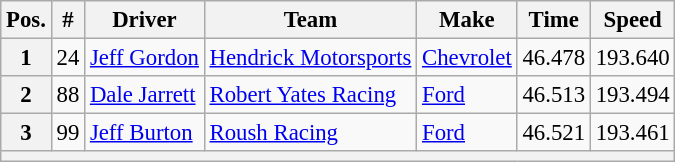<table class="wikitable" style="font-size:95%">
<tr>
<th>Pos.</th>
<th>#</th>
<th>Driver</th>
<th>Team</th>
<th>Make</th>
<th>Time</th>
<th>Speed</th>
</tr>
<tr>
<th>1</th>
<td>24</td>
<td><a href='#'>Jeff Gordon</a></td>
<td><a href='#'>Hendrick Motorsports</a></td>
<td><a href='#'>Chevrolet</a></td>
<td>46.478</td>
<td>193.640</td>
</tr>
<tr>
<th>2</th>
<td>88</td>
<td><a href='#'>Dale Jarrett</a></td>
<td><a href='#'>Robert Yates Racing</a></td>
<td><a href='#'>Ford</a></td>
<td>46.513</td>
<td>193.494</td>
</tr>
<tr>
<th>3</th>
<td>99</td>
<td><a href='#'>Jeff Burton</a></td>
<td><a href='#'>Roush Racing</a></td>
<td><a href='#'>Ford</a></td>
<td>46.521</td>
<td>193.461</td>
</tr>
<tr>
<th colspan="7"></th>
</tr>
</table>
